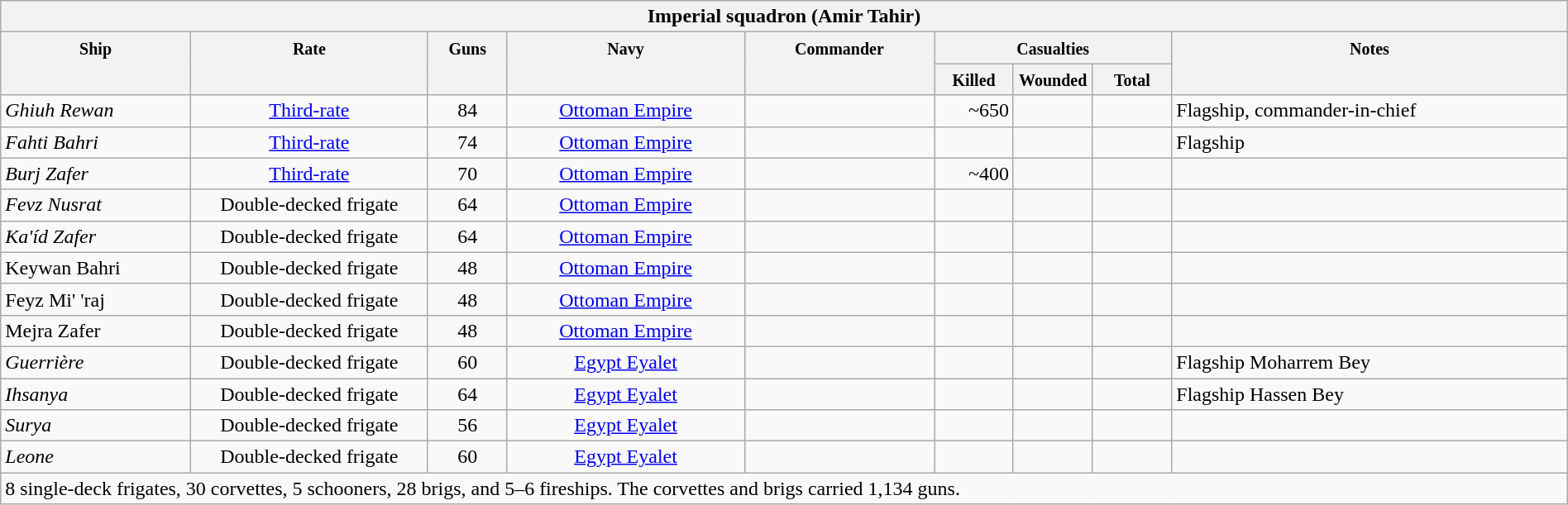<table class="wikitable" style="width:100%;">
<tr style="vertical-align:top;">
<th colspan="11" bgcolor="white">Imperial squadron (Amir Tahir)</th>
</tr>
<tr valign="top"|- style="vertical-align:top;">
<th width="12%" align="center" rowspan="2"><small> Ship </small></th>
<th width="15%" align="center" rowspan="2"><small> Rate </small></th>
<th width="5%" align="center" rowspan="2"><small> Guns </small></th>
<th width="15%" align="center" rowspan="2"><small> Navy </small></th>
<th width="12%" align="center" rowspan="2"><small> Commander </small></th>
<th width="15%" align="center" colspan="3"><small>Casualties</small></th>
<th width="25%" align="center" rowspan="2"><small>Notes</small></th>
</tr>
<tr style="vertical-align:top;">
<th width="5%" align="center"><small> Killed </small></th>
<th width="5%" align="center"><small> Wounded </small></th>
<th width="5%" align="center"><small> Total</small></th>
</tr>
<tr style="vertical-align:top;">
<td align= left><em>Ghiuh Rewan</em></td>
<td align= center><a href='#'>Third-rate</a></td>
<td align= center>84</td>
<td align= center> <a href='#'>Ottoman Empire</a></td>
<td align= left></td>
<td align= right>~650</td>
<td align= right></td>
<td align= right></td>
<td align= left>Flagship, commander-in-chief</td>
</tr>
<tr style="vertical-align:top;">
<td align= left><em>Fahti Bahri</em></td>
<td align= center><a href='#'>Third-rate</a></td>
<td align= center>74</td>
<td align= center> <a href='#'>Ottoman Empire</a></td>
<td align= left></td>
<td align= right></td>
<td align= right></td>
<td align= right></td>
<td align= left>Flagship</td>
</tr>
<tr style="vertical-align:top;">
<td align= left><em>Burj Zafer</em></td>
<td align= center><a href='#'>Third-rate</a></td>
<td align= center>70</td>
<td align= center> <a href='#'>Ottoman Empire</a></td>
<td align= left></td>
<td align= right>~400</td>
<td align= right></td>
<td align= right></td>
<td align= left></td>
</tr>
<tr style="vertical-align:top;">
<td align= left><em>Fevz Nusrat</em></td>
<td align= center>Double-decked frigate</td>
<td align= center>64</td>
<td align= center> <a href='#'>Ottoman Empire</a></td>
<td align= left></td>
<td align= right></td>
<td align= right></td>
<td align= right></td>
<td align= left></td>
</tr>
<tr style="vertical-align:top;">
<td align= left><em>Ka'íd Zafer</em></td>
<td align= center>Double-decked frigate</td>
<td align= center>64</td>
<td align= center> <a href='#'>Ottoman Empire</a></td>
<td align= left></td>
<td align= right></td>
<td align= right></td>
<td align= right></td>
<td align= left></td>
</tr>
<tr style="vertical-align:top;">
<td align= left>Keywan Bahri</td>
<td align= center>Double-decked frigate</td>
<td align= center>48</td>
<td align= center> <a href='#'>Ottoman Empire</a></td>
<td align= left></td>
<td align= right></td>
<td align= right></td>
<td align= right></td>
<td align= left></td>
</tr>
<tr style="vertical-align:top;">
<td align= left>Feyz Mi' 'raj</td>
<td align= center>Double-decked frigate</td>
<td align= center>48</td>
<td align= center> <a href='#'>Ottoman Empire</a></td>
<td align= left></td>
<td align= right></td>
<td align= right></td>
<td align= right></td>
<td align= left></td>
</tr>
<tr style="vertical-align:top;">
<td align= left>Mejra Zafer</td>
<td align= center>Double-decked frigate</td>
<td align= center>48</td>
<td align= center> <a href='#'>Ottoman Empire</a></td>
<td align= left></td>
<td align= right></td>
<td align= right></td>
<td align= right></td>
<td align= left></td>
</tr>
<tr style="vertical-align:top;">
<td align= left><em>Guerrière</em></td>
<td align= center>Double-decked frigate</td>
<td align= center>60</td>
<td align= center> <a href='#'>Egypt Eyalet</a></td>
<td align= left></td>
<td align= right></td>
<td align= right></td>
<td align= right></td>
<td align= left>Flagship Moharrem Bey</td>
</tr>
<tr style="vertical-align:top;">
<td align= left><em>Ihsanya</em></td>
<td align= center>Double-decked frigate</td>
<td align= center>64</td>
<td align= center> <a href='#'>Egypt Eyalet</a></td>
<td align= left></td>
<td align= right></td>
<td align= right></td>
<td align= right></td>
<td align= left>Flagship Hassen Bey</td>
</tr>
<tr style="vertical-align:top;">
<td align= left><em>Surya</em></td>
<td align= center>Double-decked frigate</td>
<td align= center>56</td>
<td align= center> <a href='#'>Egypt Eyalet</a></td>
<td align= left></td>
<td align= right></td>
<td align= right></td>
<td align= right></td>
<td align= left></td>
</tr>
<tr style="vertical-align:top;">
<td align= left><em>Leone</em></td>
<td align= center>Double-decked frigate</td>
<td align= center>60</td>
<td align= center> <a href='#'>Egypt Eyalet</a></td>
<td align= left></td>
<td align= right></td>
<td align= right></td>
<td align= right></td>
<td align= left></td>
</tr>
<tr style="vertical-align:top;">
<td colspan=9>8 single-deck frigates, 30 corvettes, 5 schooners, 28 brigs, and 5–6 fireships. The corvettes and brigs carried 1,134 guns.</td>
</tr>
</table>
